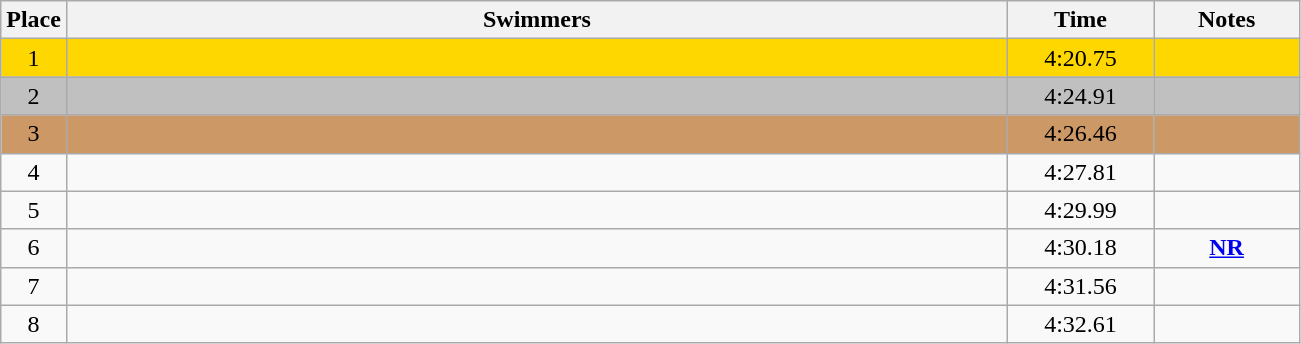<table class=wikitable style="text-align:center">
<tr>
<th>Place</th>
<th width=620>Swimmers</th>
<th width=90>Time</th>
<th width=90>Notes</th>
</tr>
<tr bgcolor=gold>
<td>1</td>
<td align=left></td>
<td>4:20.75</td>
<td></td>
</tr>
<tr bgcolor=silver>
<td>2</td>
<td align=left></td>
<td>4:24.91</td>
<td></td>
</tr>
<tr bgcolor=#cc9966>
<td>3</td>
<td align=left></td>
<td>4:26.46</td>
<td></td>
</tr>
<tr>
<td>4</td>
<td align=left></td>
<td>4:27.81</td>
<td></td>
</tr>
<tr>
<td>5</td>
<td align=left></td>
<td>4:29.99</td>
<td></td>
</tr>
<tr>
<td>6</td>
<td align=left></td>
<td>4:30.18</td>
<td><strong><a href='#'>NR</a></strong></td>
</tr>
<tr>
<td>7</td>
<td align=left></td>
<td>4:31.56</td>
<td></td>
</tr>
<tr>
<td>8</td>
<td align=left></td>
<td>4:32.61</td>
<td></td>
</tr>
</table>
